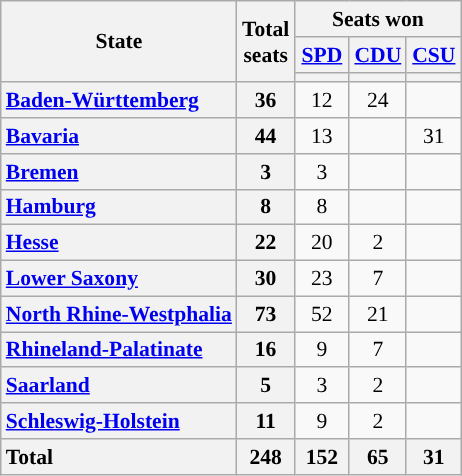<table class="wikitable" style="text-align:center; font-size: 0.9em;">
<tr>
<th rowspan="3">State</th>
<th rowspan="3">Total<br>seats</th>
<th colspan="3">Seats won</th>
</tr>
<tr>
<th class="unsortable" style="width:30px;"><a href='#'>SPD</a></th>
<th class="unsortable" style="width:30px;"><a href='#'>CDU</a></th>
<th class="unsortable" style="width:30px;"><a href='#'>CSU</a></th>
</tr>
<tr>
<th style="background:"></th>
<th style="background:"></th>
<th style="background:"></th>
</tr>
<tr>
<th style="text-align: left;"><a href='#'>Baden-Württemberg</a></th>
<th>36</th>
<td>12</td>
<td>24</td>
<td></td>
</tr>
<tr>
<th style="text-align: left;"><a href='#'>Bavaria</a></th>
<th>44</th>
<td>13</td>
<td></td>
<td>31</td>
</tr>
<tr>
<th style="text-align: left;"><a href='#'>Bremen</a></th>
<th>3</th>
<td>3</td>
<td></td>
<td></td>
</tr>
<tr>
<th style="text-align: left;"><a href='#'>Hamburg</a></th>
<th>8</th>
<td>8</td>
<td></td>
<td></td>
</tr>
<tr>
<th style="text-align: left;"><a href='#'>Hesse</a></th>
<th>22</th>
<td>20</td>
<td>2</td>
<td></td>
</tr>
<tr>
<th style="text-align: left;"><a href='#'>Lower Saxony</a></th>
<th>30</th>
<td>23</td>
<td>7</td>
<td></td>
</tr>
<tr>
<th style="text-align: left;"><a href='#'>North Rhine-Westphalia</a></th>
<th>73</th>
<td>52</td>
<td>21</td>
<td></td>
</tr>
<tr>
<th style="text-align: left;"><a href='#'>Rhineland-Palatinate</a></th>
<th>16</th>
<td>9</td>
<td>7</td>
<td></td>
</tr>
<tr>
<th style="text-align: left;"><a href='#'>Saarland</a></th>
<th>5</th>
<td>3</td>
<td>2</td>
<td></td>
</tr>
<tr>
<th style="text-align: left;"><a href='#'>Schleswig-Holstein</a></th>
<th>11</th>
<td>9</td>
<td>2</td>
<td></td>
</tr>
<tr class="sortbottom">
<th style="text-align: left;">Total</th>
<th>248</th>
<th>152</th>
<th>65</th>
<th>31</th>
</tr>
</table>
